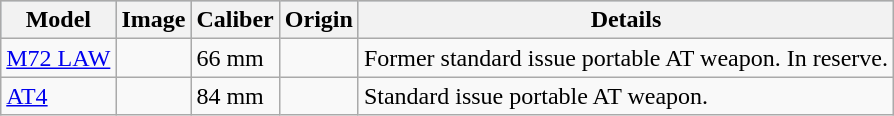<table class="wikitable">
<tr style="background:#aabccc;">
<th>Model</th>
<th>Image</th>
<th>Caliber</th>
<th>Origin</th>
<th>Details</th>
</tr>
<tr>
<td><a href='#'>M72 LAW</a></td>
<td></td>
<td>66 mm</td>
<td></td>
<td>Former standard issue portable AT weapon. In reserve.</td>
</tr>
<tr>
<td><a href='#'>AT4</a></td>
<td></td>
<td>84 mm</td>
<td></td>
<td>Standard issue portable AT weapon.</td>
</tr>
</table>
